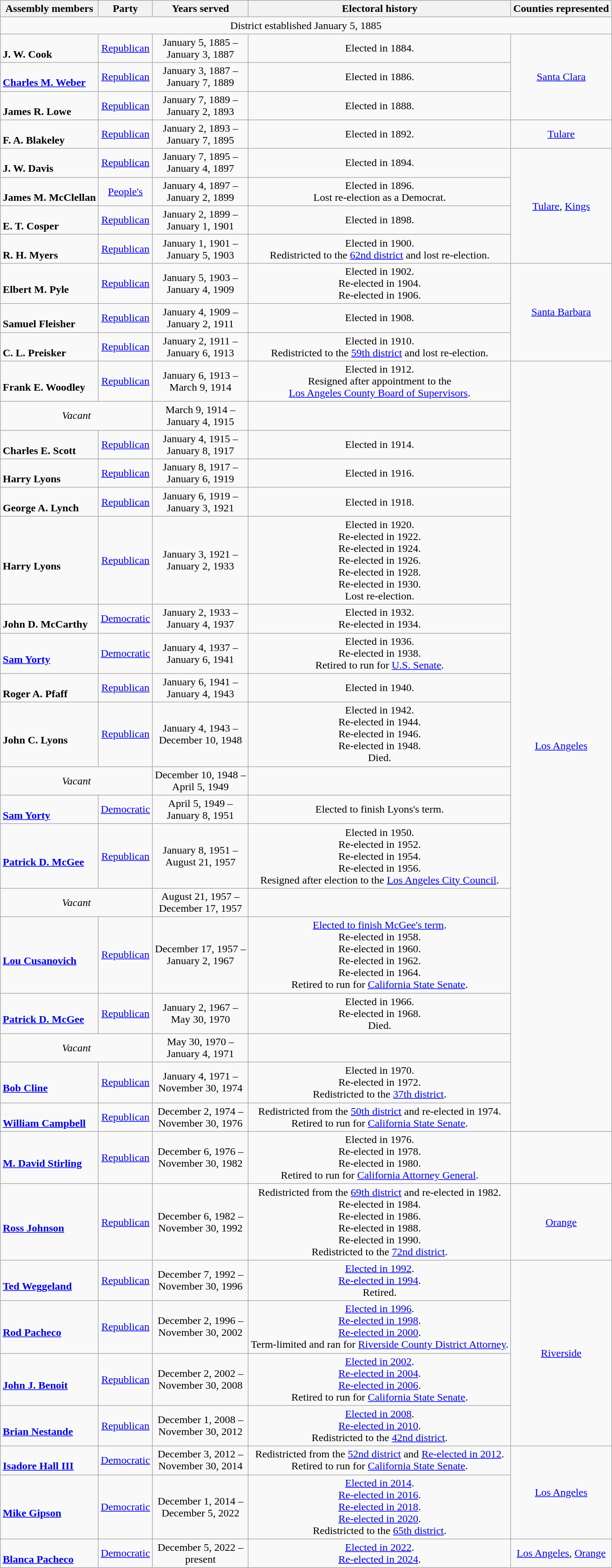<table class=wikitable style="text-align:center">
<tr>
<th>Assembly members</th>
<th>Party</th>
<th>Years served</th>
<th>Electoral history</th>
<th>Counties represented</th>
</tr>
<tr>
<td colspan="5">District established January 5, 1885</td>
</tr>
<tr>
<td align=left><br> <strong>J. W. Cook</strong><br></td>
<td><a href='#'>Republican</a></td>
<td>January 5, 1885 – <br> January 3, 1887</td>
<td>Elected in 1884. <br> </td>
<td rowspan="3"><a href='#'>Santa Clara</a></td>
</tr>
<tr>
<td align=left> <br> <strong><a href='#'>Charles M. Weber</a></strong><br></td>
<td><a href='#'>Republican</a></td>
<td>January 3, 1887 – <br> January 7, 1889</td>
<td>Elected in 1886. <br> </td>
</tr>
<tr>
<td align=left> <br> <strong>James R. Lowe</strong><br></td>
<td><a href='#'>Republican</a></td>
<td>January 7, 1889 – <br> January 2, 1893</td>
<td>Elected in 1888. <br> </td>
</tr>
<tr>
<td align=left><br> <strong>F. A. Blakeley</strong><br></td>
<td><a href='#'>Republican</a></td>
<td>January 2, 1893 – <br> January 7, 1895</td>
<td>Elected in 1892. <br> </td>
<td><a href='#'>Tulare</a></td>
</tr>
<tr>
<td align=left><br> <strong>J. W. Davis</strong><br></td>
<td><a href='#'>Republican</a></td>
<td>January 7, 1895 – <br> January 4, 1897</td>
<td>Elected in 1894. <br> </td>
<td rowspan="4"><a href='#'>Tulare</a>, <a href='#'>Kings</a></td>
</tr>
<tr>
<td align=left><br> <strong>James M. McClellan</strong><br></td>
<td><a href='#'>People's</a></td>
<td>January 4, 1897 – <br> January 2, 1899</td>
<td>Elected in 1896. <br> Lost re-election as a Democrat.</td>
</tr>
<tr>
<td align=left> <br> <strong>E. T. Cosper</strong><br></td>
<td><a href='#'>Republican</a></td>
<td>January 2, 1899 – <br> January 1, 1901</td>
<td>Elected in 1898. <br> </td>
</tr>
<tr>
<td align=left><br> <strong>R. H. Myers</strong><br></td>
<td><a href='#'>Republican</a></td>
<td>January 1, 1901 – <br> January 5, 1903</td>
<td>Elected in 1900. <br> Redistricted to the <a href='#'>62nd district</a> and lost re-election.</td>
</tr>
<tr>
<td align=left> <br> <strong>Elbert M. Pyle</strong><br></td>
<td><a href='#'>Republican</a></td>
<td>January 5, 1903 – <br> January 4, 1909</td>
<td>Elected in 1902. <br> Re-elected in 1904. <br> Re-elected in 1906. <br> </td>
<td rowspan="3"><a href='#'>Santa Barbara</a></td>
</tr>
<tr>
<td align=left><br> <strong>Samuel Fleisher</strong><br></td>
<td><a href='#'>Republican</a></td>
<td>January 4, 1909 – <br> January 2, 1911</td>
<td>Elected in 1908. <br> </td>
</tr>
<tr>
<td align=left> <br> <strong>C. L. Preisker</strong><br></td>
<td><a href='#'>Republican</a></td>
<td>January 2, 1911 – <br> January 6, 1913</td>
<td>Elected in 1910. <br> Redistricted to the <a href='#'>59th district</a> and lost re-election.</td>
</tr>
<tr>
<td align=left><br> <strong>Frank E. Woodley</strong><br></td>
<td><a href='#'>Republican</a></td>
<td>January 6, 1913 – <br> March 9, 1914</td>
<td>Elected in 1912. <br> Resigned after appointment to the <br> <a href='#'>Los Angeles County Board of Supervisors</a>.</td>
<td rowspan="19"><a href='#'>Los Angeles</a></td>
</tr>
<tr>
<td colspan="2"><em>Vacant</em></td>
<td>March 9, 1914 – <br> January 4, 1915</td>
<td></td>
</tr>
<tr>
<td align=left> <br> <strong>Charles E. Scott</strong><br></td>
<td><a href='#'>Republican</a></td>
<td>January 4, 1915 – <br> January 8, 1917</td>
<td>Elected in 1914. <br> </td>
</tr>
<tr>
<td align=left> <br> <strong>Harry Lyons</strong><br></td>
<td><a href='#'>Republican</a></td>
<td>January 8, 1917 – <br> January 6, 1919</td>
<td>Elected in 1916. <br> </td>
</tr>
<tr>
<td align=left><br> <strong>George A. Lynch</strong><br></td>
<td><a href='#'>Republican</a></td>
<td>January 6, 1919 – <br> January 3, 1921</td>
<td>Elected in 1918. <br> </td>
</tr>
<tr>
<td align=left> <br> <strong>Harry Lyons</strong><br></td>
<td><a href='#'>Republican</a></td>
<td>January 3, 1921 – <br> January 2, 1933</td>
<td>Elected in 1920. <br> Re-elected in 1922. <br> Re-elected in 1924. <br> Re-elected in 1926. <br> Re-elected in 1928. <br> Re-elected in 1930. <br> Lost re-election.</td>
</tr>
<tr>
<td align=left><br> <strong>John D. McCarthy</strong><br></td>
<td><a href='#'>Democratic</a></td>
<td>January 2, 1933 – <br> January 4, 1937</td>
<td>Elected in 1932. <br> Re-elected in 1934. <br> </td>
</tr>
<tr>
<td align=left> <br> <strong><a href='#'>Sam Yorty</a></strong><br></td>
<td><a href='#'>Democratic</a></td>
<td>January 4, 1937 – <br> January 6, 1941</td>
<td>Elected in 1936. <br> Re-elected in 1938. <br> Retired to run for <a href='#'>U.S. Senate</a>.</td>
</tr>
<tr>
<td align=left> <br> <strong>Roger A. Pfaff</strong><br></td>
<td><a href='#'>Republican</a></td>
<td>January 6, 1941 – <br> January 4, 1943</td>
<td>Elected in 1940. <br> </td>
</tr>
<tr>
<td align=left> <br> <strong>John C. Lyons</strong><br></td>
<td><a href='#'>Republican</a></td>
<td>January 4, 1943 – <br> December 10, 1948</td>
<td>Elected in 1942. <br> Re-elected in 1944. <br> Re-elected in 1946. <br> Re-elected in 1948. <br> Died.</td>
</tr>
<tr>
<td colspan="2"><em>Vacant</em></td>
<td>December 10, 1948 – <br> April 5, 1949</td>
<td></td>
</tr>
<tr>
<td align=left> <br> <strong><a href='#'>Sam Yorty</a></strong><br></td>
<td><a href='#'>Democratic</a></td>
<td>April 5, 1949 – <br> January 8, 1951</td>
<td>Elected to finish Lyons's term.</td>
</tr>
<tr>
<td align=left> <br> <strong><a href='#'>Patrick D. McGee</a></strong><br></td>
<td><a href='#'>Republican</a></td>
<td>January 8, 1951 – <br> August 21, 1957</td>
<td>Elected in 1950. <br> Re-elected in 1952. <br> Re-elected in 1954. <br> Re-elected in 1956. <br>  Resigned after election to the <a href='#'>Los Angeles City Council</a>.</td>
</tr>
<tr>
<td colspan="2"><em>Vacant</em></td>
<td>August 21, 1957 – <br> December 17, 1957</td>
<td></td>
</tr>
<tr>
<td align=left> <br> <strong><a href='#'>Lou Cusanovich</a></strong><br></td>
<td><a href='#'>Republican</a></td>
<td>December 17, 1957 – <br> January 2, 1967</td>
<td><a href='#'>Elected to finish McGee's term</a>. <br> Re-elected in 1958. <br> Re-elected in 1960. <br> Re-elected in 1962. <br> Re-elected in 1964. <br> Retired to run for <a href='#'>California State Senate</a>.</td>
</tr>
<tr>
<td align=left> <br> <strong><a href='#'>Patrick D. McGee</a></strong><br></td>
<td><a href='#'>Republican</a></td>
<td>January 2, 1967 – <br> May 30, 1970</td>
<td>Elected in 1966. <br> Re-elected in 1968. <br> Died.</td>
</tr>
<tr>
<td colspan="2"><em>Vacant</em></td>
<td>May 30, 1970 – <br> January 4, 1971</td>
<td></td>
</tr>
<tr>
<td align=left> <br> <strong><a href='#'>Bob Cline</a></strong><br></td>
<td><a href='#'>Republican</a></td>
<td>January 4, 1971 – <br> November 30, 1974</td>
<td>Elected in 1970. <br> Re-elected in 1972. <br> Redistricted to the <a href='#'>37th district</a>.</td>
</tr>
<tr>
<td align=left> <br> <strong><a href='#'>William Campbell</a></strong><br></td>
<td><a href='#'>Republican</a></td>
<td>December 2, 1974 – <br> November 30, 1976</td>
<td>Redistricted from the <a href='#'>50th district</a> and re-elected in 1974. <br> Retired to run for <a href='#'>California State Senate</a>.</td>
</tr>
<tr>
<td align=left><br> <strong><a href='#'>M. David Stirling</a></strong><br></td>
<td><a href='#'>Republican</a></td>
<td>December 6, 1976 – <br> November 30, 1982</td>
<td>Elected in 1976. <br> Re-elected in 1978. <br> Re-elected in 1980. <br> Retired to run for <a href='#'>California Attorney General</a>.</td>
</tr>
<tr>
<td align=left><br> <strong><a href='#'>Ross Johnson</a></strong><br></td>
<td><a href='#'>Republican</a></td>
<td>December 6, 1982 – <br> November 30, 1992</td>
<td>Redistricted from the <a href='#'>69th district</a> and re-elected in 1982. <br> Re-elected in 1984. <br> Re-elected in 1986. <br> Re-elected in 1988. <br> Re-elected in 1990. <br> Redistricted to the <a href='#'>72nd district</a>.</td>
<td><a href='#'>Orange</a></td>
</tr>
<tr>
<td align=left> <br> <strong><a href='#'>Ted Weggeland</a></strong><br></td>
<td><a href='#'>Republican</a></td>
<td>December 7, 1992 – <br> November 30, 1996</td>
<td><a href='#'>Elected in 1992</a>. <br> <a href='#'>Re-elected in 1994</a>. <br> Retired.</td>
<td rowspan="4"><a href='#'>Riverside</a></td>
</tr>
<tr>
<td align=left><br> <strong><a href='#'>Rod Pacheco</a></strong><br></td>
<td><a href='#'>Republican</a></td>
<td>December 2, 1996 – <br> November 30, 2002</td>
<td><a href='#'>Elected in 1996</a>. <br> <a href='#'>Re-elected in 1998</a>. <br> <a href='#'>Re-elected in 2000</a>. <br> Term-limited and ran for <a href='#'>Riverside County District Attorney</a>.</td>
</tr>
<tr>
<td align=left> <br> <strong><a href='#'>John J. Benoit</a></strong><br></td>
<td><a href='#'>Republican</a></td>
<td>December 2, 2002 – <br> November 30, 2008</td>
<td><a href='#'>Elected in 2002</a>. <br> <a href='#'>Re-elected in 2004</a>. <br> <a href='#'>Re-elected in 2006</a>. <br> Retired to run for <a href='#'>California State Senate</a>.</td>
</tr>
<tr>
<td align=left> <br> <strong><a href='#'>Brian Nestande</a></strong><br></td>
<td><a href='#'>Republican</a></td>
<td>December 1, 2008 – <br> November 30, 2012</td>
<td><a href='#'>Elected in 2008</a>. <br> <a href='#'>Re-elected in 2010</a>. <br> Redistricted to the <a href='#'>42nd district</a>.</td>
</tr>
<tr>
<td align=left><br> <strong><a href='#'>Isadore Hall III</a></strong><br></td>
<td><a href='#'>Democratic</a></td>
<td>December 3, 2012 – <br> November 30, 2014</td>
<td>Redistricted from the <a href='#'>52nd district</a> and <a href='#'>Re-elected in 2012</a>. <br> Retired to run for <a href='#'>California State Senate</a>.</td>
<td rowspan="2"><a href='#'>Los Angeles</a></td>
</tr>
<tr>
<td align=left> <br> <strong><a href='#'>Mike Gipson</a></strong><br></td>
<td><a href='#'>Democratic</a></td>
<td>December 1, 2014 – <br> December 5, 2022</td>
<td><a href='#'>Elected in 2014</a>. <br> <a href='#'>Re-elected in 2016</a>. <br> <a href='#'>Re-elected in 2018</a>. <br> <a href='#'>Re-elected in 2020</a>. <br> Redistricted to the <a href='#'>65th district</a>.</td>
</tr>
<tr>
<td align=left> <br> <strong><a href='#'>Blanca Pacheco</a></strong><br></td>
<td><a href='#'>Democratic</a></td>
<td>December 5, 2022 – <br> present</td>
<td><a href='#'>Elected in 2022</a>. <br> <a href='#'>Re-elected in 2024</a>.</td>
<td><a href='#'>Los Angeles</a>, <a href='#'>Orange</a></td>
</tr>
</table>
